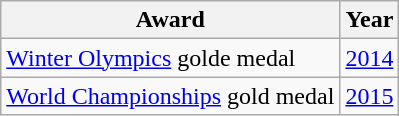<table class="wikitable">
<tr>
<th>Award</th>
<th>Year</th>
</tr>
<tr>
<td><a href='#'>Winter Olympics</a> golde medal</td>
<td><a href='#'>2014</a></td>
</tr>
<tr>
<td><a href='#'>World Championships</a> gold medal</td>
<td><a href='#'>2015</a></td>
</tr>
</table>
